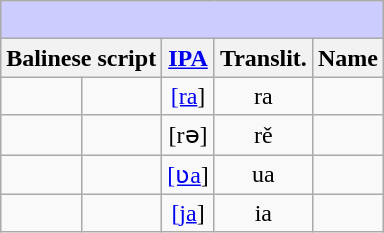<table class="wikitable" style="margin:auto;">
<tr>
<td style="text-align:center; background:#ccf;" colspan="5"><strong></strong><br></td>
</tr>
<tr>
<th colspan="2" style="text-align:center">Balinese script</th>
<th align=center><a href='#'>IPA</a></th>
<th align=center>Translit.</th>
<th align=center>Name</th>
</tr>
<tr>
<td align=center></td>
<td align=center></td>
<td align=center><a href='#'>[ra</a>]</td>
<td align=center>ra</td>
<td align=center></td>
</tr>
<tr>
<td align=center></td>
<td align=center></td>
<td align=center>[rə]</td>
<td align=center>rě</td>
<td align=center></td>
</tr>
<tr>
<td align=center></td>
<td align=center></td>
<td align=center><a href='#'>[ʋa</a>]</td>
<td align=center>ua</td>
<td align=center></td>
</tr>
<tr>
<td align=center></td>
<td align=center></td>
<td align=center><a href='#'>[ja</a>]</td>
<td align=center>ia</td>
<td align=center></td>
</tr>
</table>
